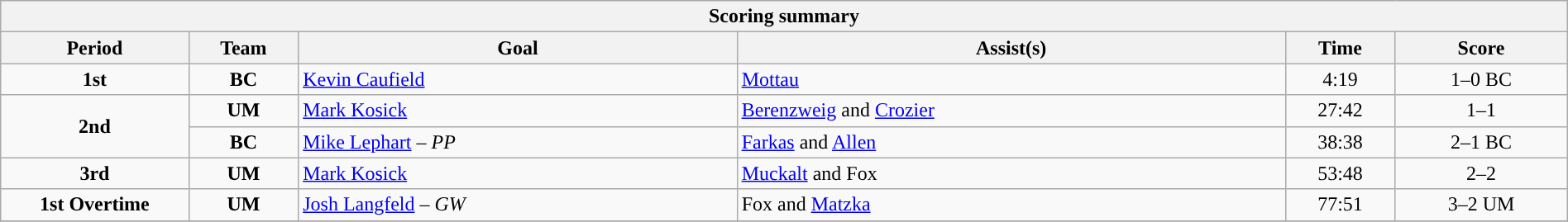<table style="width:100%;" class="wikitable">
<tr>
<th colspan=6>Scoring summary</th>
</tr>
<tr>
<th style="width:12%;">Period</th>
<th style="width:7%;">Team</th>
<th style="width:28%;">Goal</th>
<th style="width:35%;">Assist(s)</th>
<th style="width:7%;">Time</th>
<th style="width:11%;">Score</th>
</tr>
<tr>
<td align=center><strong>1st</strong></td>
<td align=center><strong>BC</strong></td>
<td><a href='#'>Kevin Caufield</a></td>
<td><a href='#'>Mottau</a></td>
<td align=center>4:19</td>
<td align=center>1–0 BC</td>
</tr>
<tr>
<td style="text-align:center;" rowspan="2"><strong>2nd</strong></td>
<td align=center><strong>UM</strong></td>
<td><a href='#'>Mark Kosick</a></td>
<td><a href='#'>Berenzweig</a> and <a href='#'>Crozier</a></td>
<td align=center>27:42</td>
<td align=center>1–1</td>
</tr>
<tr>
<td align=center><strong>BC</strong></td>
<td><a href='#'>Mike Lephart</a> – <em>PP</em></td>
<td><a href='#'>Farkas</a> and <a href='#'>Allen</a></td>
<td align=center>38:38</td>
<td align=center>2–1 BC</td>
</tr>
<tr>
<td align=center><strong>3rd</strong></td>
<td align=center><strong>UM</strong></td>
<td><a href='#'>Mark Kosick</a></td>
<td><a href='#'>Muckalt</a> and Fox</td>
<td align=center>53:48</td>
<td align=center>2–2</td>
</tr>
<tr>
<td align=center><strong>1st Overtime</strong></td>
<td align=center><strong>UM</strong></td>
<td><a href='#'>Josh Langfeld</a> – <em>GW</em></td>
<td>Fox and <a href='#'>Matzka</a></td>
<td align=center>77:51</td>
<td align=center>3–2 UM</td>
</tr>
<tr>
</tr>
</table>
